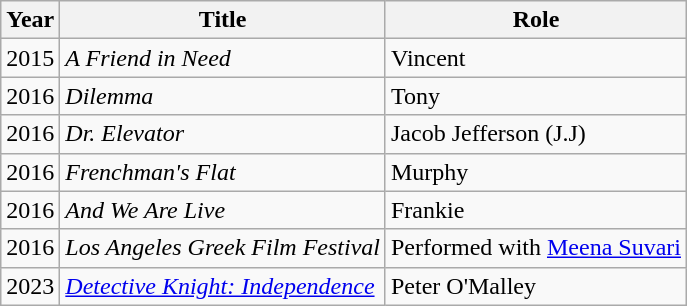<table class="wikitable">
<tr>
<th>Year</th>
<th>Title</th>
<th>Role</th>
</tr>
<tr>
<td>2015</td>
<td><em>A Friend in Need</em></td>
<td>Vincent</td>
</tr>
<tr>
<td>2016</td>
<td><em>Dilemma</em></td>
<td>Tony</td>
</tr>
<tr>
<td>2016</td>
<td><em>Dr. Elevator</em></td>
<td>Jacob Jefferson (J.J)</td>
</tr>
<tr>
<td>2016</td>
<td><em>Frenchman's Flat</em></td>
<td>Murphy</td>
</tr>
<tr>
<td>2016</td>
<td><em>And We Are Live</em></td>
<td>Frankie</td>
</tr>
<tr>
<td>2016</td>
<td><em>Los Angeles Greek Film Festival</em></td>
<td>Performed with <a href='#'>Meena Suvari</a></td>
</tr>
<tr>
<td>2023</td>
<td><em><a href='#'>Detective Knight: Independence</a></em></td>
<td>Peter O'Malley</td>
</tr>
</table>
